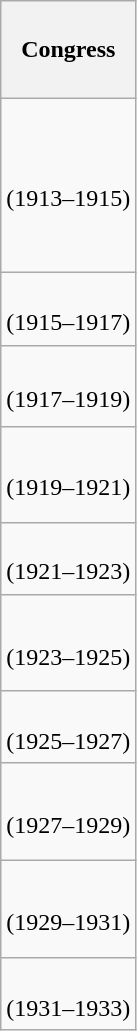<table class="wikitable" style="float:left; margin:0; margin-right:-0.5px; margin-top:14px; text-align:center;">
<tr style="white-space:nowrap; height:4.06em;">
<th>Congress</th>
</tr>
<tr style="white-space:nowrap; height:7.25em;">
<td><strong></strong><br>(1913–1915)</td>
</tr>
<tr style="white-space:nowrap; height:3.06em">
<td><strong></strong><br>(1915–1917)</td>
</tr>
<tr style="white-space:nowrap; height:3.36em">
<td><strong></strong><br>(1917–1919)</td>
</tr>
<tr style="white-space:nowrap; height:4.02em">
<td><strong></strong><br>(1919–1921)</td>
</tr>
<tr style="white-space:nowrap; height:3em">
<td><strong></strong><br>(1921–1923)</td>
</tr>
<tr style="white-space:nowrap; height:4.02em;">
<td><strong></strong><br>(1923–1925)</td>
</tr>
<tr style="white-space:nowrap; height:3em">
<td><strong></strong><br>(1925–1927)</td>
</tr>
<tr style="white-space:nowrap; height:4.06em">
<td><strong></strong><br>(1927–1929)</td>
</tr>
<tr style="white-space:nowrap; height:4.06em">
<td><strong></strong><br>(1929–1931)</td>
</tr>
<tr style="white-space:nowrap; height:3em">
<td><strong></strong><br>(1931–1933)</td>
</tr>
</table>
